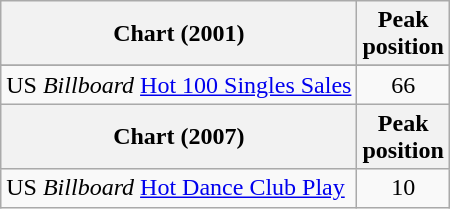<table class="wikitable">
<tr>
<th>Chart (2001)</th>
<th>Peak<br>position</th>
</tr>
<tr>
</tr>
<tr>
<td>US <em>Billboard</em> <a href='#'>Hot 100 Singles Sales</a></td>
<td style="text-align:center;">66</td>
</tr>
<tr>
<th>Chart (2007)</th>
<th>Peak<br>position</th>
</tr>
<tr>
<td>US <em>Billboard</em> <a href='#'>Hot Dance Club Play</a></td>
<td style="text-align:center;">10</td>
</tr>
</table>
